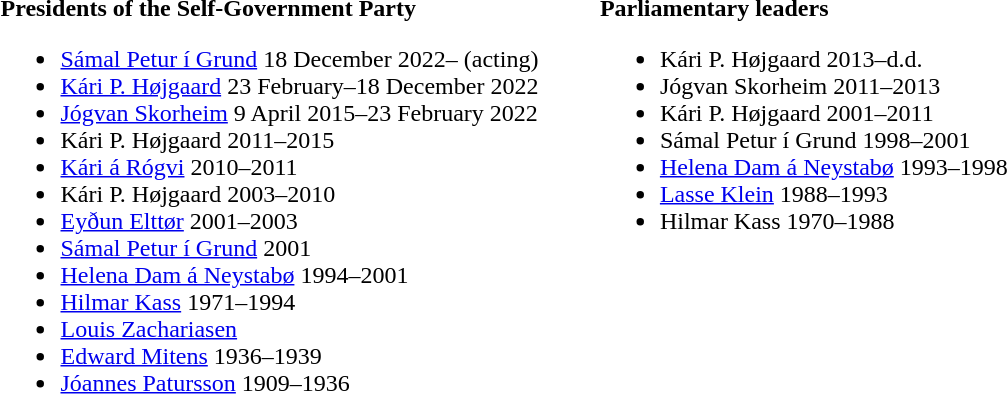<table>
<tr>
<td valign="top"><br><strong>Presidents of the Self-Government Party</strong><ul><li><a href='#'>Sámal Petur í Grund</a> 18 December 2022– (acting)</li><li><a href='#'>Kári P. Højgaard</a> 23 February–18 December 2022</li><li><a href='#'>Jógvan Skorheim</a> 9 April 2015–23 February 2022</li><li>Kári P. Højgaard 2011–2015</li><li><a href='#'>Kári á Rógvi</a> 2010–2011</li><li>Kári P. Højgaard 2003–2010</li><li><a href='#'>Eyðun Elttør</a> 2001–2003</li><li><a href='#'>Sámal Petur í Grund</a> 2001</li><li><a href='#'>Helena Dam á Neystabø</a> 1994–2001</li><li><a href='#'>Hilmar Kass</a> 1971–1994</li><li><a href='#'>Louis Zachariasen</a></li><li><a href='#'>Edward Mitens</a> 1936–1939</li><li><a href='#'>Jóannes Patursson</a> 1909–1936</li></ul></td>
<td width="33"> </td>
<td valign="top"><br><strong>Parliamentary leaders</strong><ul><li>Kári P. Højgaard 2013–d.d.</li><li>Jógvan Skorheim 2011–2013</li><li>Kári P. Højgaard 2001–2011</li><li>Sámal Petur í Grund 1998–2001</li><li><a href='#'>Helena Dam á Neystabø</a> 1993–1998</li><li><a href='#'>Lasse Klein</a> 1988–1993</li><li>Hilmar Kass 1970–1988</li></ul></td>
</tr>
</table>
